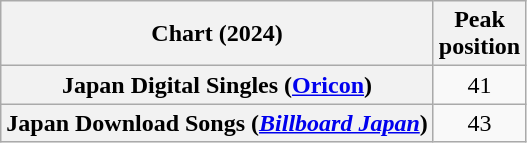<table class="wikitable sortable plainrowheaders" style="text-align:center">
<tr>
<th scope="col">Chart (2024)</th>
<th scope="col">Peak<br>position</th>
</tr>
<tr>
<th scope="row">Japan Digital Singles (<a href='#'>Oricon</a>)</th>
<td>41</td>
</tr>
<tr>
<th scope="row">Japan Download Songs (<em><a href='#'>Billboard Japan</a></em>)</th>
<td>43</td>
</tr>
</table>
